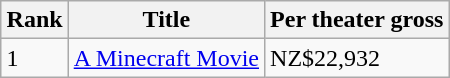<table class="wikitable sortable" style="margin:auto; margin:auto;">
<tr>
<th>Rank</th>
<th>Title</th>
<th>Per theater gross</th>
</tr>
<tr>
<td>1</td>
<td><a href='#'>A Minecraft Movie</a></td>
<td>NZ$22,932</td>
</tr>
</table>
